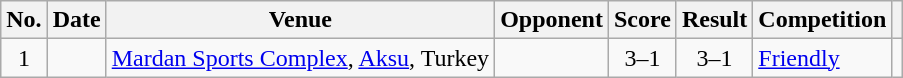<table class="wikitable sortable">
<tr>
<th scope="col">No.</th>
<th scope="col">Date</th>
<th scope="col">Venue</th>
<th scope="col">Opponent</th>
<th scope="col">Score</th>
<th scope="col">Result</th>
<th scope="col">Competition</th>
<th scope="col" class="unsortable"></th>
</tr>
<tr>
<td style="text-align:center">1</td>
<td></td>
<td><a href='#'>Mardan Sports Complex</a>, <a href='#'>Aksu</a>, Turkey</td>
<td></td>
<td style="text-align:center">3–1</td>
<td style="text-align:center">3–1</td>
<td><a href='#'>Friendly</a></td>
<td></td>
</tr>
</table>
